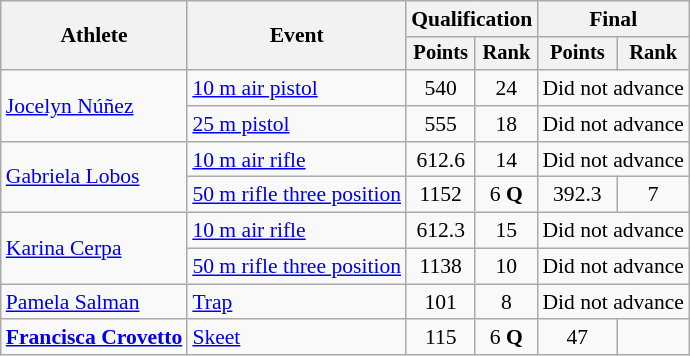<table class=wikitable style=font-size:90%;text-align:center>
<tr>
<th rowspan=2>Athlete</th>
<th rowspan=2>Event</th>
<th colspan=2>Qualification</th>
<th colspan=2>Final</th>
</tr>
<tr style=font-size:95%>
<th>Points</th>
<th>Rank</th>
<th>Points</th>
<th>Rank</th>
</tr>
<tr>
<td align=left rowspan=2><a href='#'>Jocelyn Núñez</a></td>
<td align=left><a href='#'>10 m air pistol</a></td>
<td>540</td>
<td>24</td>
<td colspan=2>Did not advance</td>
</tr>
<tr>
<td align=left><a href='#'>25 m pistol</a></td>
<td>555</td>
<td>18</td>
<td colspan=2>Did not advance</td>
</tr>
<tr>
<td align=left rowspan=2><a href='#'>Gabriela Lobos</a></td>
<td align=left><a href='#'>10 m air rifle</a></td>
<td>612.6</td>
<td>14</td>
<td colspan=2>Did not advance</td>
</tr>
<tr>
<td align=left><a href='#'>50 m rifle three position</a></td>
<td>1152</td>
<td>6 <strong>Q</strong></td>
<td>392.3</td>
<td>7</td>
</tr>
<tr>
<td align=left rowspan=2><a href='#'>Karina Cerpa</a></td>
<td align=left><a href='#'>10 m air rifle</a></td>
<td>612.3</td>
<td>15</td>
<td colspan=2>Did not advance</td>
</tr>
<tr>
<td align=left><a href='#'>50 m rifle three position</a></td>
<td>1138</td>
<td>10</td>
<td colspan=2>Did not advance</td>
</tr>
<tr>
<td align=left><a href='#'>Pamela Salman</a></td>
<td align=left><a href='#'>Trap</a></td>
<td>101</td>
<td>8</td>
<td colspan=2>Did not advance</td>
</tr>
<tr>
<td align=left><strong><a href='#'>Francisca Crovetto</a></strong></td>
<td align=left><a href='#'>Skeet</a></td>
<td>115</td>
<td>6 <strong>Q</strong></td>
<td>47</td>
<td></td>
</tr>
</table>
